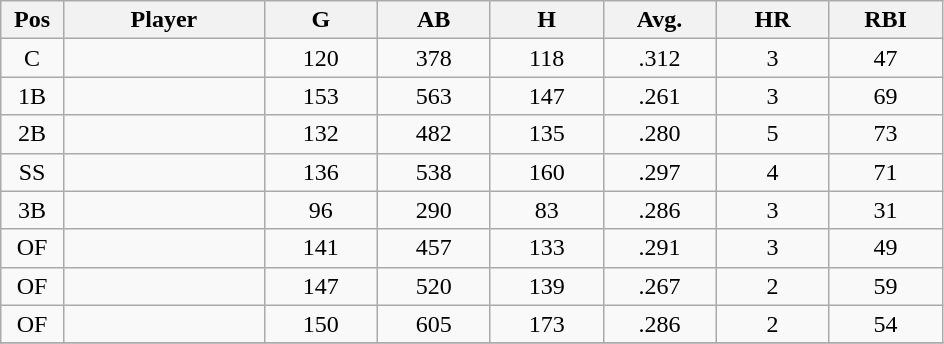<table class="wikitable sortable">
<tr>
<th bgcolor="#DDDDFF" width="5%">Pos</th>
<th bgcolor="#DDDDFF" width="16%">Player</th>
<th bgcolor="#DDDDFF" width="9%">G</th>
<th bgcolor="#DDDDFF" width="9%">AB</th>
<th bgcolor="#DDDDFF" width="9%">H</th>
<th bgcolor="#DDDDFF" width="9%">Avg.</th>
<th bgcolor="#DDDDFF" width="9%">HR</th>
<th bgcolor="#DDDDFF" width="9%">RBI</th>
</tr>
<tr align="center">
<td>C</td>
<td></td>
<td>120</td>
<td>378</td>
<td>118</td>
<td>.312</td>
<td>3</td>
<td>47</td>
</tr>
<tr align="center">
<td>1B</td>
<td></td>
<td>153</td>
<td>563</td>
<td>147</td>
<td>.261</td>
<td>3</td>
<td>69</td>
</tr>
<tr align="center">
<td>2B</td>
<td></td>
<td>132</td>
<td>482</td>
<td>135</td>
<td>.280</td>
<td>5</td>
<td>73</td>
</tr>
<tr align="center">
<td>SS</td>
<td></td>
<td>136</td>
<td>538</td>
<td>160</td>
<td>.297</td>
<td>4</td>
<td>71</td>
</tr>
<tr align="center">
<td>3B</td>
<td></td>
<td>96</td>
<td>290</td>
<td>83</td>
<td>.286</td>
<td>3</td>
<td>31</td>
</tr>
<tr align="center">
<td>OF</td>
<td></td>
<td>141</td>
<td>457</td>
<td>133</td>
<td>.291</td>
<td>3</td>
<td>49</td>
</tr>
<tr align="center">
<td>OF</td>
<td></td>
<td>147</td>
<td>520</td>
<td>139</td>
<td>.267</td>
<td>2</td>
<td>59</td>
</tr>
<tr align="center">
<td>OF</td>
<td></td>
<td>150</td>
<td>605</td>
<td>173</td>
<td>.286</td>
<td>2</td>
<td>54</td>
</tr>
<tr align="center">
</tr>
</table>
